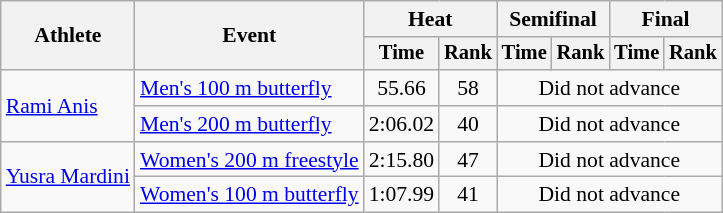<table class=wikitable style="font-size:90%">
<tr>
<th rowspan="2">Athlete</th>
<th rowspan="2">Event</th>
<th colspan="2">Heat</th>
<th colspan="2">Semifinal</th>
<th colspan="2">Final</th>
</tr>
<tr style="font-size:95%">
<th>Time</th>
<th>Rank</th>
<th>Time</th>
<th>Rank</th>
<th>Time</th>
<th>Rank</th>
</tr>
<tr align=center>
<td align=left rowspan=2><a href='#'>Rami Anis</a></td>
<td align=left><a href='#'>Men's 100 m butterfly</a></td>
<td>55.66</td>
<td>58</td>
<td colspan=4>Did not advance</td>
</tr>
<tr align=center>
<td align=left><a href='#'>Men's 200 m butterfly</a></td>
<td>2:06.02</td>
<td>40</td>
<td colspan=4>Did not advance</td>
</tr>
<tr align=center>
<td align=left rowspan=2><a href='#'>Yusra Mardini</a></td>
<td align=left><a href='#'>Women's 200 m freestyle</a></td>
<td>2:15.80</td>
<td>47</td>
<td colspan=4>Did not advance</td>
</tr>
<tr align=center>
<td align=left><a href='#'>Women's 100 m butterfly</a></td>
<td>1:07.99</td>
<td>41</td>
<td colspan=4>Did not advance</td>
</tr>
</table>
